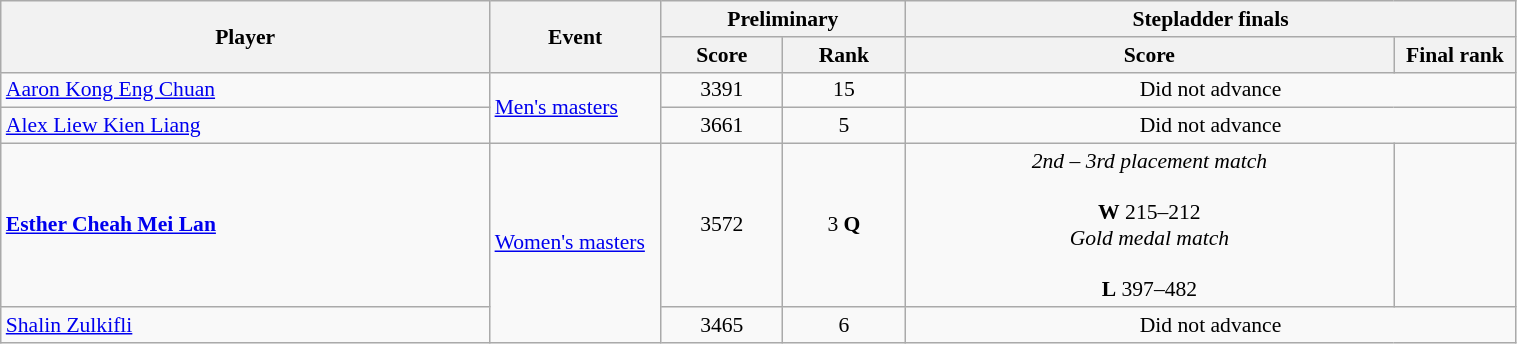<table class="wikitable" width="80%" style="text-align:center; font-size:90%">
<tr>
<th rowspan=2 width="20%">Player</th>
<th rowspan=2 width="7%">Event</th>
<th colspan=2>Preliminary</th>
<th colspan=2>Stepladder finals</th>
</tr>
<tr>
<th width="5%">Score</th>
<th width="5%">Rank</th>
<th width="20%">Score</th>
<th width="5%">Final rank</th>
</tr>
<tr>
<td align=left><a href='#'>Aaron Kong Eng Chuan</a></td>
<td rowspan="2" align="left"><a href='#'>Men's masters</a></td>
<td>3391</td>
<td>15</td>
<td colspan=2>Did not advance</td>
</tr>
<tr>
<td align=left><a href='#'>Alex Liew Kien Liang</a></td>
<td>3661</td>
<td>5</td>
<td colspan=2>Did not advance</td>
</tr>
<tr>
<td align=left><strong><a href='#'>Esther Cheah Mei Lan</a></strong></td>
<td rowspan=2 align=left><a href='#'>Women's masters</a></td>
<td>3572</td>
<td>3 <strong>Q</strong></td>
<td><em>2nd – 3rd placement match</em><br><br><strong>W</strong> 215–212<br><em>Gold medal match</em><br><br><strong>L</strong> 397–482</td>
<td></td>
</tr>
<tr>
<td align=left><a href='#'>Shalin Zulkifli</a></td>
<td>3465</td>
<td>6</td>
<td colspan=2>Did not advance</td>
</tr>
</table>
